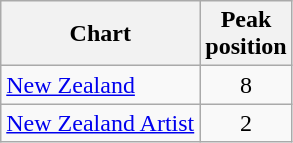<table class="wikitable sortable">
<tr>
<th>Chart</th>
<th>Peak<br>position</th>
</tr>
<tr>
<td><a href='#'>New Zealand</a></td>
<td style="text-align:center;">8</td>
</tr>
<tr>
<td><a href='#'>New Zealand Artist</a></td>
<td style="text-align:center;">2</td>
</tr>
</table>
